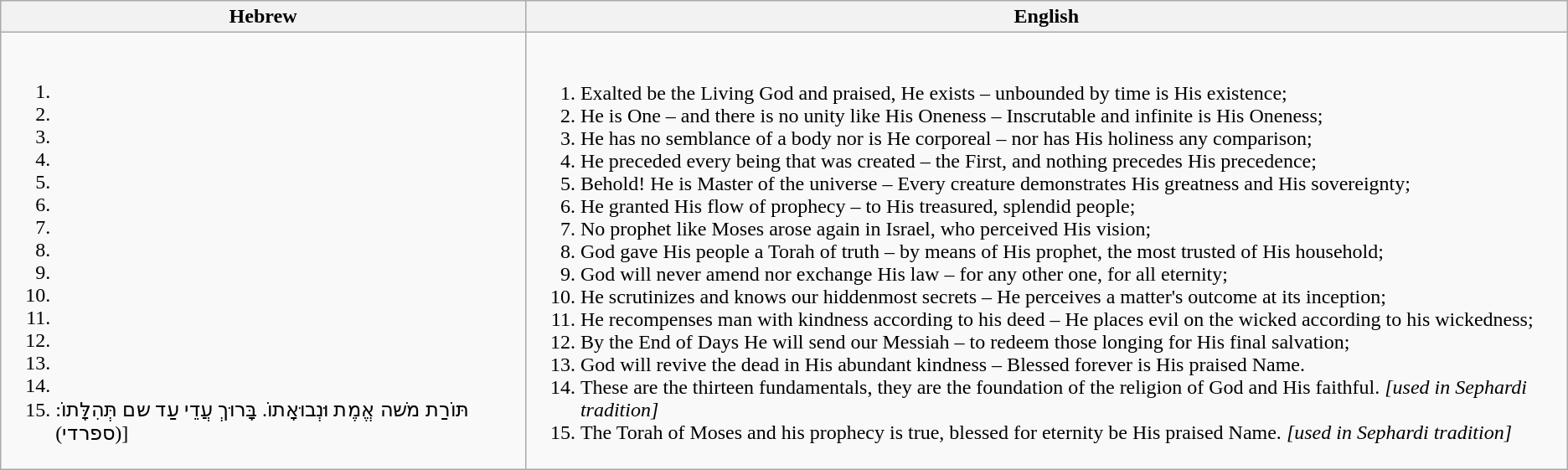<table class="wikitable">
<tr>
<th>Hebrew</th>
<th>English</th>
</tr>
<tr>
<td><br><ol><li></li><li></li><li></li><li></li><li></li><li></li><li></li><li></li><li></li><li></li><li></li><li></li><li></li><li></li><li>תּוֹרַת מֹשה אֱמֶת וּנְבוּאָתוֹ. בָּרוּךְ עֲדֵי עַד שם תְּהִלָּתוֹ:(ספרדי)]</li></ol></td>
<td><br><ol><li>Exalted be the Living God and praised, He exists – unbounded by time is His existence;</li><li>He is One – and there is no unity like His Oneness – Inscrutable and infinite is His Oneness;</li><li>He has no semblance of a body nor is He corporeal – nor has His holiness any comparison;</li><li>He preceded every being that was created – the First, and nothing precedes His precedence;</li><li>Behold! He is Master of the universe – Every creature demonstrates His greatness and His sovereignty;</li><li>He granted His flow of prophecy – to His treasured, splendid people;</li><li>No prophet like Moses arose again in Israel, who perceived His vision;</li><li>God gave His people a Torah of truth – by means of His prophet, the most trusted of His household;</li><li>God will never amend nor exchange His law – for any other one, for all eternity;</li><li>He scrutinizes and knows our hiddenmost secrets – He perceives a matter's outcome at its inception;</li><li>He recompenses man with kindness according to his deed – He places evil on the wicked according to his wickedness;</li><li>By the End of Days He will send our Messiah – to redeem those longing for His final salvation;</li><li>God will revive the dead in His abundant kindness – Blessed forever is His praised Name.</li><li>These are the thirteen fundamentals, they are the foundation of the religion of God and His faithful. <em>[used in Sephardi tradition]</em></li><li>The Torah of Moses and his prophecy is true, blessed for eternity be His praised Name. <em>[used in Sephardi tradition]</em></li></ol></td>
</tr>
</table>
